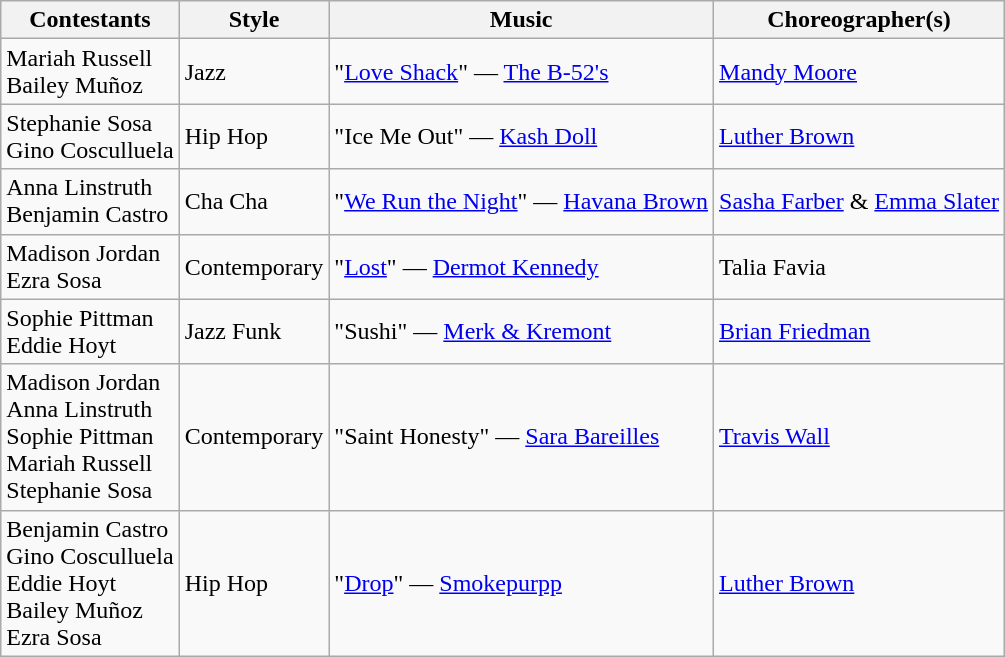<table class="wikitable">
<tr>
<th>Contestants</th>
<th>Style</th>
<th>Music</th>
<th>Choreographer(s)</th>
</tr>
<tr>
<td>Mariah Russell<br>Bailey Muñoz</td>
<td>Jazz</td>
<td>"<a href='#'>Love Shack</a>" — <a href='#'>The B-52's</a></td>
<td><a href='#'>Mandy Moore</a></td>
</tr>
<tr>
<td>Stephanie Sosa<br>Gino Cosculluela</td>
<td>Hip Hop</td>
<td>"Ice Me Out" — <a href='#'>Kash Doll</a></td>
<td><a href='#'>Luther Brown</a></td>
</tr>
<tr>
<td>Anna Linstruth<br>Benjamin Castro</td>
<td>Cha Cha</td>
<td>"<a href='#'>We Run the Night</a>" — <a href='#'>Havana Brown</a></td>
<td><a href='#'>Sasha Farber</a> & <a href='#'>Emma Slater</a></td>
</tr>
<tr>
<td>Madison Jordan<br>Ezra Sosa</td>
<td>Contemporary</td>
<td>"<a href='#'>Lost</a>" — <a href='#'>Dermot Kennedy</a></td>
<td>Talia Favia</td>
</tr>
<tr>
<td>Sophie Pittman<br>Eddie Hoyt</td>
<td>Jazz Funk</td>
<td>"Sushi" — <a href='#'>Merk & Kremont</a></td>
<td><a href='#'>Brian Friedman</a></td>
</tr>
<tr>
<td>Madison Jordan<br>Anna Linstruth<br>Sophie Pittman<br>Mariah Russell<br>Stephanie Sosa</td>
<td>Contemporary</td>
<td>"Saint Honesty" — <a href='#'>Sara Bareilles</a></td>
<td><a href='#'>Travis Wall</a></td>
</tr>
<tr>
<td>Benjamin Castro<br>Gino Cosculluela<br>Eddie Hoyt<br>Bailey Muñoz<br>Ezra Sosa</td>
<td>Hip Hop</td>
<td>"<a href='#'>Drop</a>" — <a href='#'>Smokepurpp</a></td>
<td><a href='#'>Luther Brown</a></td>
</tr>
</table>
